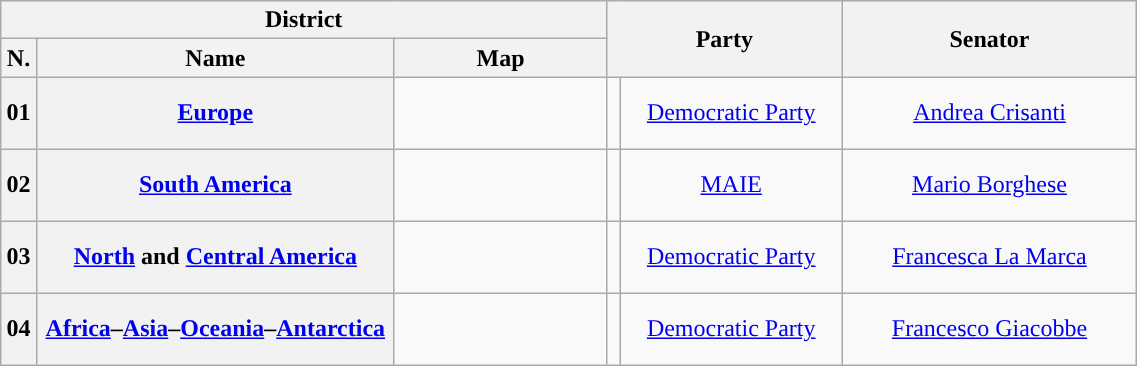<table class="wikitable" style="text-align:center; style="width=60%">
<tr>
<th width=35% colspan="3">District</th>
<th width=20% colspan="2" rowspan="2">Party</th>
<th width=25% rowspan="2">Senator</th>
</tr>
<tr>
<th width=1%>N.</th>
<th width=18%>Name</th>
<th width=18%>Map</th>
</tr>
<tr style="height:3em;">
<th>01</th>
<th><a href='#'>Europe</a></th>
<td></td>
<td style="background:"></td>
<td><a href='#'>Democratic Party</a></td>
<td><a href='#'>Andrea Crisanti</a></td>
</tr>
<tr style="height:3em;">
<th>02</th>
<th><a href='#'>South America</a></th>
<td></td>
<td style="background:"></td>
<td><a href='#'>MAIE</a></td>
<td><a href='#'>Mario Borghese</a></td>
</tr>
<tr style="height:3em;">
<th>03</th>
<th><a href='#'>North</a> and <a href='#'>Central America</a></th>
<td></td>
<td style="background:"></td>
<td><a href='#'>Democratic Party</a></td>
<td><a href='#'>Francesca La Marca</a></td>
</tr>
<tr style="height:3em;">
<th>04</th>
<th><a href='#'>Africa</a>–<a href='#'>Asia</a>–<a href='#'>Oceania</a>–<a href='#'>Antarctica</a></th>
<td></td>
<td style="background:"></td>
<td><a href='#'>Democratic Party</a></td>
<td><a href='#'>Francesco Giacobbe</a></td>
</tr>
</table>
